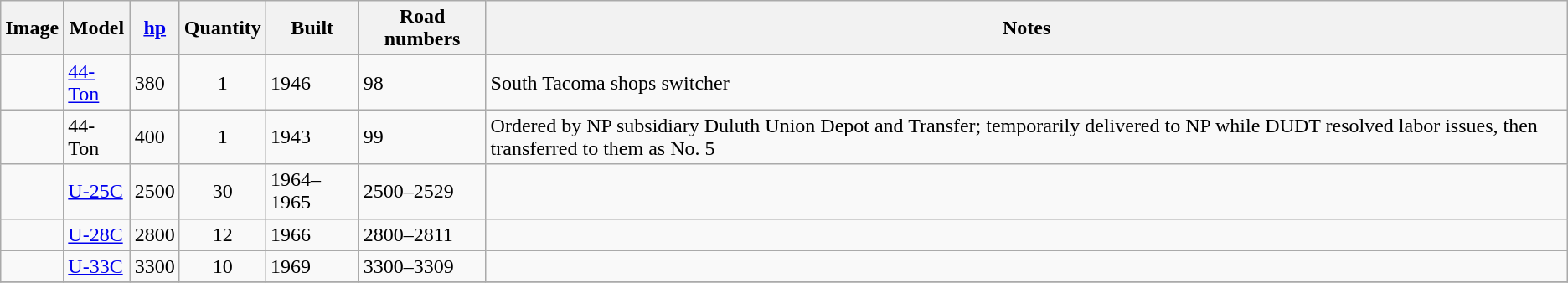<table class="wikitable">
<tr>
<th>Image</th>
<th>Model</th>
<th><a href='#'>hp</a></th>
<th>Quantity</th>
<th>Built</th>
<th>Road numbers</th>
<th>Notes</th>
</tr>
<tr>
<td></td>
<td><a href='#'>44-Ton</a></td>
<td>380</td>
<td style="text-align:center;">1</td>
<td>1946</td>
<td>98</td>
<td>South Tacoma shops switcher</td>
</tr>
<tr>
<td></td>
<td>44-Ton</td>
<td>400</td>
<td style="text-align:center;">1</td>
<td>1943</td>
<td>99</td>
<td>Ordered by NP subsidiary Duluth Union Depot and Transfer; temporarily delivered to NP while DUDT resolved labor issues, then transferred to them as No. 5</td>
</tr>
<tr>
<td></td>
<td><a href='#'>U-25C</a></td>
<td>2500</td>
<td style="text-align:center;">30</td>
<td>1964–1965</td>
<td>2500–2529</td>
<td></td>
</tr>
<tr>
<td></td>
<td><a href='#'>U-28C</a></td>
<td>2800</td>
<td style="text-align:center;">12</td>
<td>1966</td>
<td>2800–2811</td>
<td></td>
</tr>
<tr>
<td></td>
<td><a href='#'>U-33C</a></td>
<td>3300</td>
<td style="text-align:center;">10</td>
<td>1969</td>
<td>3300–3309</td>
<td></td>
</tr>
<tr>
</tr>
</table>
